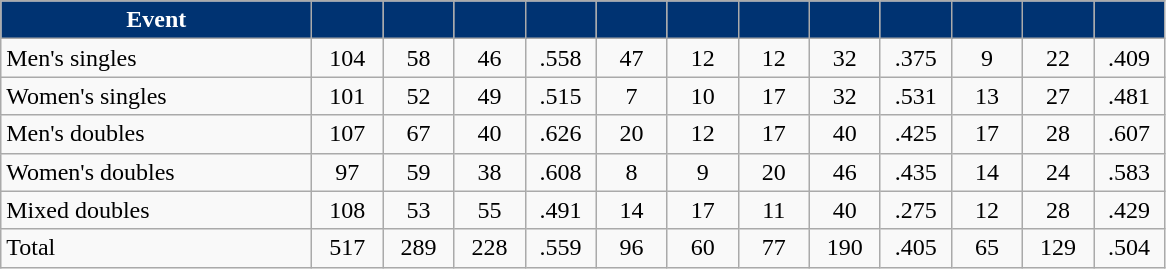<table class="wikitable" style="text-align:center">
<tr>
<th style="background:#003372; color:#fff" width="200px">Event</th>
<th style="background:#003372; color:#fff" width="40px"></th>
<th style="background:#003372; color:#fff" width="40px"></th>
<th style="background:#003372; color:#fff" width="40px"></th>
<th style="background:#003372; color:#fff" width="40px"></th>
<th style="background:#003372; color:#fff" width="40px"></th>
<th style="background:#003372; color:#fff" width="40px"></th>
<th style="background:#003372; color:#fff" width="40px"></th>
<th style="background:#003372; color:#fff" width="40px"></th>
<th style="background:#003372; color:#fff" width="40px"></th>
<th style="background:#003372; color:#fff" width="40px"></th>
<th style="background:#003372; color:#fff" width="40px"></th>
<th style="background:#003372; color:#fff" width="40px"></th>
</tr>
<tr>
<td style="text-align:left">Men's singles</td>
<td>104</td>
<td>58</td>
<td>46</td>
<td>.558</td>
<td>47</td>
<td>12</td>
<td>12</td>
<td>32</td>
<td>.375</td>
<td>9</td>
<td>22</td>
<td>.409</td>
</tr>
<tr>
<td style="text-align:left">Women's singles</td>
<td>101</td>
<td>52</td>
<td>49</td>
<td>.515</td>
<td>7</td>
<td>10</td>
<td>17</td>
<td>32</td>
<td>.531</td>
<td>13</td>
<td>27</td>
<td>.481</td>
</tr>
<tr>
<td style="text-align:left">Men's doubles</td>
<td>107</td>
<td>67</td>
<td>40</td>
<td>.626</td>
<td>20</td>
<td>12</td>
<td>17</td>
<td>40</td>
<td>.425</td>
<td>17</td>
<td>28</td>
<td>.607</td>
</tr>
<tr>
<td style="text-align:left">Women's doubles</td>
<td>97</td>
<td>59</td>
<td>38</td>
<td>.608</td>
<td>8</td>
<td>9</td>
<td>20</td>
<td>46</td>
<td>.435</td>
<td>14</td>
<td>24</td>
<td>.583</td>
</tr>
<tr>
<td style="text-align:left">Mixed doubles</td>
<td>108</td>
<td>53</td>
<td>55</td>
<td>.491</td>
<td>14</td>
<td>17</td>
<td>11</td>
<td>40</td>
<td>.275</td>
<td>12</td>
<td>28</td>
<td>.429</td>
</tr>
<tr>
<td style="text-align:left">Total</td>
<td>517</td>
<td>289</td>
<td>228</td>
<td>.559</td>
<td>96</td>
<td>60</td>
<td>77</td>
<td>190</td>
<td>.405</td>
<td>65</td>
<td>129</td>
<td>.504</td>
</tr>
</table>
